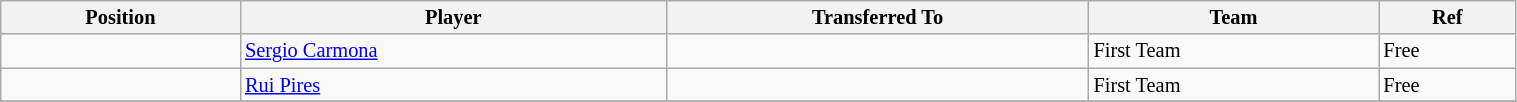<table class="wikitable sortable" style="width:80%; text-align:center; font-size:85%; text-align:left;">
<tr>
<th>Position</th>
<th>Player</th>
<th>Transferred To</th>
<th>Team</th>
<th>Ref</th>
</tr>
<tr>
<td></td>
<td> <a href='#'>Sergio Carmona</a></td>
<td></td>
<td>First Team</td>
<td>Free</td>
</tr>
<tr>
<td></td>
<td> <a href='#'>Rui Pires</a></td>
<td></td>
<td>First Team</td>
<td>Free</td>
</tr>
<tr>
</tr>
</table>
